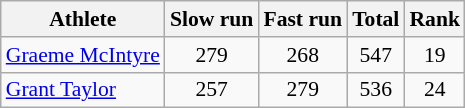<table class="wikitable" style="font-size:90%">
<tr>
<th>Athlete</th>
<th>Slow run</th>
<th>Fast run</th>
<th>Total</th>
<th>Rank</th>
</tr>
<tr align=center>
<td align=left><a href='#'>Graeme McIntyre</a></td>
<td>279</td>
<td>268</td>
<td>547</td>
<td>19</td>
</tr>
<tr align=center>
<td align=left><a href='#'>Grant Taylor</a></td>
<td>257</td>
<td>279</td>
<td>536</td>
<td>24</td>
</tr>
</table>
